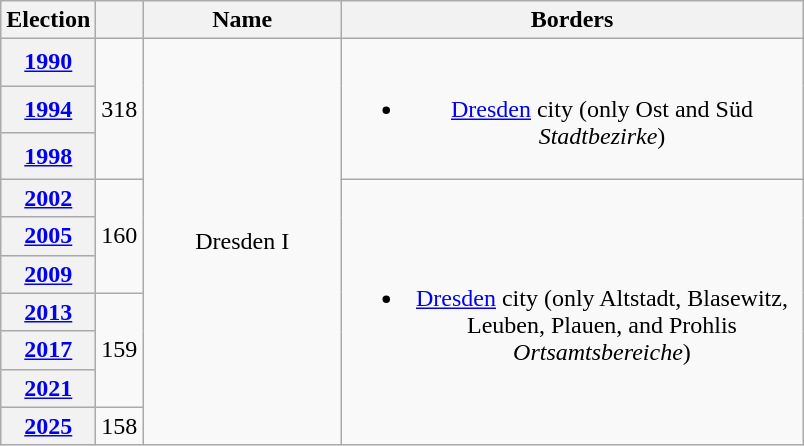<table class=wikitable style="text-align:center">
<tr>
<th>Election</th>
<th></th>
<th width=125px>Name</th>
<th width=300px>Borders</th>
</tr>
<tr>
<th><a href='#'>1990</a></th>
<td rowspan=3>318</td>
<td rowspan=10>Dresden I</td>
<td rowspan=3><br><ul><li><a href='#'>Dresden</a> city (only Ost and Süd <em>Stadtbezirke</em>)</li></ul></td>
</tr>
<tr>
<th><a href='#'>1994</a></th>
</tr>
<tr>
<th><a href='#'>1998</a></th>
</tr>
<tr>
<th><a href='#'>2002</a></th>
<td rowspan=3>160</td>
<td rowspan=7><br><ul><li><a href='#'>Dresden</a> city (only Altstadt, Blasewitz, Leuben, Plauen, and Prohlis <em>Ortsamtsbereiche</em>)</li></ul></td>
</tr>
<tr>
<th><a href='#'>2005</a></th>
</tr>
<tr>
<th><a href='#'>2009</a></th>
</tr>
<tr>
<th><a href='#'>2013</a></th>
<td rowspan=3>159</td>
</tr>
<tr>
<th><a href='#'>2017</a></th>
</tr>
<tr>
<th><a href='#'>2021</a></th>
</tr>
<tr>
<th><a href='#'>2025</a></th>
<td>158</td>
</tr>
</table>
